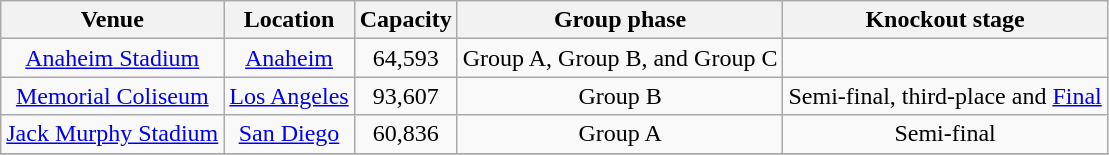<table class="sortable plainrowheaders wikitable">
<tr>
<th scope="col">Venue</th>
<th scope="col">Location</th>
<th scope="col">Capacity</th>
<th scope="col">Group phase</th>
<th scope="col">Knockout stage</th>
</tr>
<tr>
<td align=center><a href='#'>Anaheim Stadium</a></td>
<td align=center><a href='#'>Anaheim</a></td>
<td align=center>64,593</td>
<td align=center>Group A, Group B, and Group C</td>
<td align=center></td>
</tr>
<tr>
<td align=center><a href='#'>Memorial Coliseum</a></td>
<td align=center><a href='#'>Los Angeles</a></td>
<td align=center>93,607</td>
<td align=center>Group B</td>
<td align=center>Semi-final, third-place and <a href='#'>Final</a></td>
</tr>
<tr>
<td align=center><a href='#'>Jack Murphy Stadium</a></td>
<td align=center><a href='#'>San Diego</a></td>
<td align=center>60,836</td>
<td align=center>Group A</td>
<td align=center>Semi-final</td>
</tr>
<tr>
</tr>
</table>
